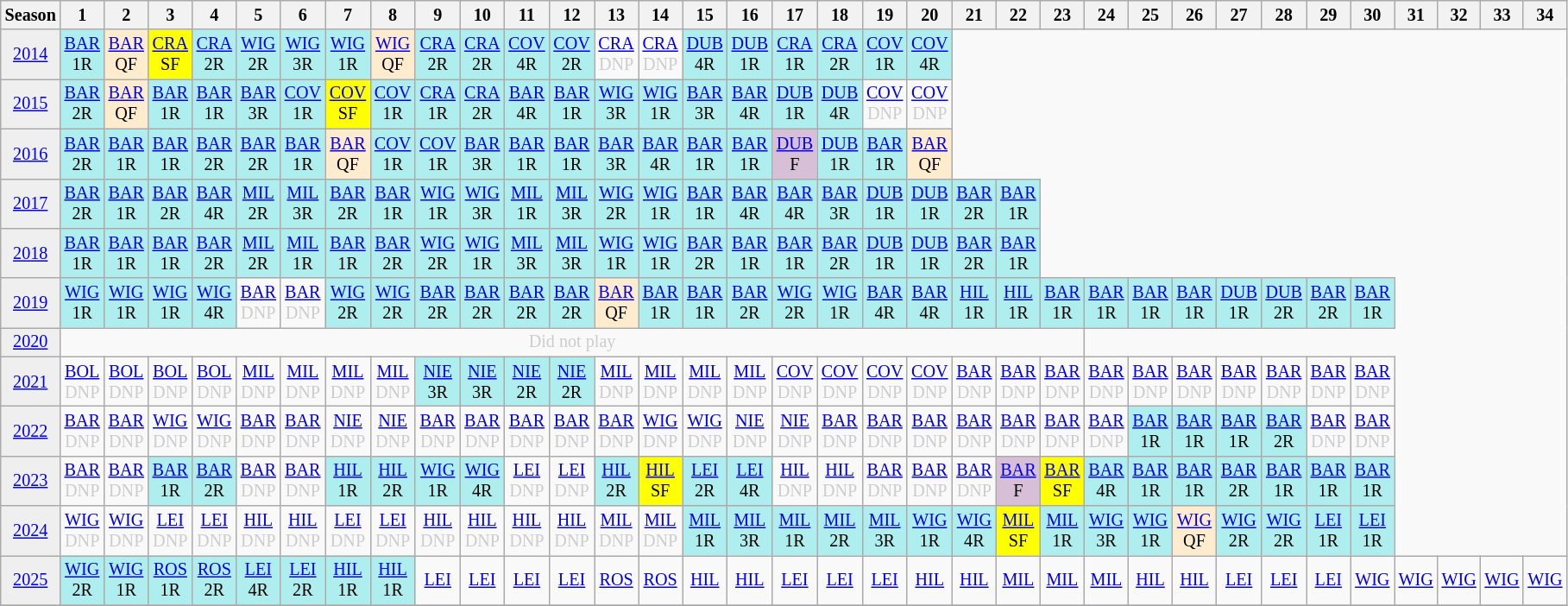<table class="wikitable" style="width:20%; margin:0; font-size:84%">
<tr>
<th>Season</th>
<th>1</th>
<th>2</th>
<th>3</th>
<th>4</th>
<th>5</th>
<th>6</th>
<th>7</th>
<th>8</th>
<th>9</th>
<th>10</th>
<th>11</th>
<th>12</th>
<th>13</th>
<th>14</th>
<th>15</th>
<th>16</th>
<th>17</th>
<th>18</th>
<th>19</th>
<th>20</th>
<th>21</th>
<th>22</th>
<th>23</th>
<th>24</th>
<th>25</th>
<th>26</th>
<th>27</th>
<th>28</th>
<th>29</th>
<th>30</th>
<th>31</th>
<th>32</th>
<th>33</th>
<th>34</th>
</tr>
<tr>
<td style="text-align:center; background:#efefef;"><a href='#'>2014</a></td>
<td style="text-align:center; background:#afeeee;"><a href='#'>BAR</a><br>1R</td>
<td style="text-align:center; background:#ffebcd;"><a href='#'>BAR</a><br>QF</td>
<td style="text-align:center; background:yellow;"><a href='#'>CRA</a><br>SF</td>
<td style="text-align:center; background:#afeeee;"><a href='#'>CRA</a><br>2R</td>
<td style="text-align:center; background:#afeeee;"><a href='#'>WIG</a><br>2R</td>
<td style="text-align:center; background:#afeeee;"><a href='#'>WIG</a><br>3R</td>
<td style="text-align:center; background:#afeeee;"><a href='#'>WIG</a><br>1R</td>
<td style="text-align:center; background:#ffebcd;"><a href='#'>WIG</a><br>QF</td>
<td style="text-align:center; background:#afeeee;"><a href='#'>CRA</a><br>2R</td>
<td style="text-align:center; background:#afeeee;"><a href='#'>CRA</a><br>2R</td>
<td style="text-align:center; background:#afeeee;"><a href='#'>COV</a><br>4R</td>
<td style="text-align:center; background:#afeeee;"><a href='#'>COV</a><br>2R</td>
<td style="text-align:center; color:#ccc;"><a href='#'>CRA</a><br>DNP</td>
<td style="text-align:center; color:#ccc;"><a href='#'>CRA</a><br>DNP</td>
<td style="text-align:center; background:#afeeee;"><a href='#'>DUB</a><br>4R</td>
<td style="text-align:center; background:#afeeee;"><a href='#'>DUB</a><br>1R</td>
<td style="text-align:center; background:#afeeee;"><a href='#'>CRA</a><br>1R</td>
<td style="text-align:center; background:#afeeee;"><a href='#'>CRA</a><br>2R</td>
<td style="text-align:center; background:#afeeee;"><a href='#'>COV</a><br>1R</td>
<td style="text-align:center; background:#afeeee;"><a href='#'>COV</a><br>4R</td>
</tr>
<tr>
<td style="text-align:center; background:#efefef;"><a href='#'>2015</a></td>
<td style="text-align:center; background:#afeeee;"><a href='#'>BAR</a><br>2R</td>
<td style="text-align:center; background:#ffebcd;"><a href='#'>BAR</a><br>QF</td>
<td style="text-align:center; background:#afeeee;"><a href='#'>BAR</a><br>1R</td>
<td style="text-align:center; background:#afeeee;"><a href='#'>BAR</a><br>1R</td>
<td style="text-align:center; background:#afeeee;"><a href='#'>BAR</a><br>3R</td>
<td style="text-align:center; background:#afeeee;"><a href='#'>COV</a><br>1R</td>
<td style="text-align:center; background:yellow;"><a href='#'>COV</a><br>SF</td>
<td style="text-align:center; background:#afeeee;"><a href='#'>COV</a><br>1R</td>
<td style="text-align:center; background:#afeeee;"><a href='#'>CRA</a><br>1R</td>
<td style="text-align:center; background:#afeeee;"><a href='#'>CRA</a><br>2R</td>
<td style="text-align:center; background:#afeeee;"><a href='#'>BAR</a><br>4R</td>
<td style="text-align:center; background:#afeeee;"><a href='#'>BAR</a><br>1R</td>
<td style="text-align:center; background:#afeeee;"><a href='#'>WIG</a><br>3R</td>
<td style="text-align:center; background:#afeeee;"><a href='#'>WIG</a><br>1R</td>
<td style="text-align:center; background:#afeeee;"><a href='#'>BAR</a><br>3R</td>
<td style="text-align:center; background:#afeeee;"><a href='#'>BAR</a><br>4R</td>
<td style="text-align:center; background:#afeeee;"><a href='#'>DUB</a><br>1R</td>
<td style="text-align:center; background:#afeeee;"><a href='#'>DUB</a><br>4R</td>
<td style="text-align:center; color:#ccc;"><a href='#'>COV</a><br>DNP</td>
<td style="text-align:center; color:#ccc;"><a href='#'>COV</a><br>DNP</td>
</tr>
<tr>
<td style="text-align:center; background:#efefef;"><a href='#'>2016</a></td>
<td style="text-align:center; background:#afeeee;"><a href='#'>BAR</a><br>2R</td>
<td style="text-align:center; background:#afeeee;"><a href='#'>BAR</a><br>1R</td>
<td style="text-align:center; background:#afeeee;"><a href='#'>BAR</a><br>1R</td>
<td style="text-align:center; background:#afeeee;"><a href='#'>BAR</a><br>2R</td>
<td style="text-align:center; background:#afeeee;"><a href='#'>BAR</a><br>2R</td>
<td style="text-align:center; background:#afeeee;"><a href='#'>BAR</a><br>1R</td>
<td style="text-align:center; background:#ffebcd;"><a href='#'>BAR</a><br>QF</td>
<td style="text-align:center; background:#afeeee;"><a href='#'>COV</a><br>1R</td>
<td style="text-align:center; background:#afeeee;"><a href='#'>COV</a><br>1R</td>
<td style="text-align:center; background:#afeeee;"><a href='#'>BAR</a><br>3R</td>
<td style="text-align:center; background:#afeeee;"><a href='#'>BAR</a><br>1R</td>
<td style="text-align:center; background:#afeeee;"><a href='#'>BAR</a><br>1R</td>
<td style="text-align:center; background:#afeeee;"><a href='#'>BAR</a><br>3R</td>
<td style="text-align:center; background:#afeeee;"><a href='#'>BAR</a><br>4R</td>
<td style="text-align:center; background:#afeeee;"><a href='#'>BAR</a><br>1R</td>
<td style="text-align:center; background:#afeeee;"><a href='#'>BAR</a><br>1R</td>
<td style="text-align:center; background:thistle;"><a href='#'>DUB</a><br>F</td>
<td style="text-align:center; background:#afeeee;"><a href='#'>DUB</a><br>1R</td>
<td style="text-align:center; background:#afeeee;"><a href='#'>BAR</a><br>1R</td>
<td style="text-align:center; background:#ffebcd;"><a href='#'>BAR</a><br>QF</td>
</tr>
<tr>
<td style="text-align:center; background:#efefef;"><a href='#'>2017</a></td>
<td style="text-align:center; background:#afeeee;"><a href='#'>BAR</a><br>2R</td>
<td style="text-align:center; background:#afeeee;"><a href='#'>BAR</a><br>1R</td>
<td style="text-align:center; background:#afeeee;"><a href='#'>BAR</a><br>2R</td>
<td style="text-align:center; background:#afeeee;"><a href='#'>BAR</a><br>4R</td>
<td style="text-align:center; background:#afeeee;"><a href='#'>MIL</a><br>2R</td>
<td style="text-align:center; background:#afeeee;"><a href='#'>MIL</a><br>3R</td>
<td style="text-align:center; background:#afeeee;"><a href='#'>BAR</a><br>2R</td>
<td style="text-align:center; background:#afeeee;"><a href='#'>BAR</a><br>1R</td>
<td style="text-align:center; background:#afeeee;"><a href='#'>WIG</a><br>1R</td>
<td style="text-align:center; background:#afeeee;"><a href='#'>WIG</a><br>3R</td>
<td style="text-align:center; background:#afeeee;"><a href='#'>MIL</a><br>1R</td>
<td style="text-align:center; background:#afeeee;"><a href='#'>MIL</a><br>3R</td>
<td style="text-align:center; background:#afeeee;"><a href='#'>WIG</a><br>2R</td>
<td style="text-align:center; background:#afeeee;"><a href='#'>WIG</a><br>1R</td>
<td style="text-align:center; background:#afeeee;"><a href='#'>BAR</a><br>1R</td>
<td style="text-align:center; background:#afeeee;"><a href='#'>BAR</a><br>4R</td>
<td style="text-align:center; background:#afeeee;"><a href='#'>BAR</a><br>4R</td>
<td style="text-align:center; background:#afeeee;"><a href='#'>BAR</a><br>3R</td>
<td style="text-align:center; background:#afeeee;"><a href='#'>DUB</a><br>1R</td>
<td style="text-align:center; background:#afeeee;"><a href='#'>DUB</a><br>1R</td>
<td style="text-align:center; background:#afeeee;"><a href='#'>BAR</a><br>2R</td>
<td style="text-align:center; background:#afeeee;"><a href='#'>BAR</a><br>1R</td>
</tr>
<tr>
<td style="text-align:center; background:#efefef;"><a href='#'>2018</a></td>
<td style="text-align:center; background:#afeeee;"><a href='#'>BAR</a><br>1R</td>
<td style="text-align:center; background:#afeeee;"><a href='#'>BAR</a><br>1R</td>
<td style="text-align:center; background:#afeeee;"><a href='#'>BAR</a><br>1R</td>
<td style="text-align:center; background:#afeeee;"><a href='#'>BAR</a><br>2R</td>
<td style="text-align:center; background:#afeeee;"><a href='#'>MIL</a><br>2R</td>
<td style="text-align:center; background:#afeeee;"><a href='#'>MIL</a><br>1R</td>
<td style="text-align:center; background:#afeeee;"><a href='#'>BAR</a><br>1R</td>
<td style="text-align:center; background:#afeeee;"><a href='#'>BAR</a><br>2R</td>
<td style="text-align:center; background:#afeeee;"><a href='#'>WIG</a><br>2R</td>
<td style="text-align:center; background:#afeeee;"><a href='#'>WIG</a><br>1R</td>
<td style="text-align:center; background:#afeeee;"><a href='#'>MIL</a><br>3R</td>
<td style="text-align:center; background:#afeeee;"><a href='#'>MIL</a><br>3R</td>
<td style="text-align:center; background:#afeeee;"><a href='#'>WIG</a><br>1R</td>
<td style="text-align:center; background:#afeeee;"><a href='#'>WIG</a><br>1R</td>
<td style="text-align:center; background:#afeeee;"><a href='#'>BAR</a><br>2R</td>
<td style="text-align:center; background:#afeeee;"><a href='#'>BAR</a><br>1R</td>
<td style="text-align:center; background:#afeeee;"><a href='#'>BAR</a><br>1R</td>
<td style="text-align:center; background:#afeeee;"><a href='#'>BAR</a><br>2R</td>
<td style="text-align:center; background:#afeeee;"><a href='#'>DUB</a><br>1R</td>
<td style="text-align:center; background:#afeeee;"><a href='#'>DUB</a><br>1R</td>
<td style="text-align:center; background:#afeeee;"><a href='#'>BAR</a><br>2R</td>
<td style="text-align:center; background:#afeeee;"><a href='#'>BAR</a><br>1R</td>
</tr>
<tr>
<td style="text-align:center; background:#efefef;"><a href='#'>2019</a></td>
<td style="text-align:center; background:#afeeee;"><a href='#'>WIG</a><br>1R</td>
<td style="text-align:center; background:#afeeee;"><a href='#'>WIG</a><br>1R</td>
<td style="text-align:center; background:#afeeee;"><a href='#'>WIG</a><br>1R</td>
<td style="text-align:center; background:#afeeee;"><a href='#'>WIG</a><br>4R</td>
<td style="text-align:center; color:#ccc;"><a href='#'>BAR</a><br>DNP</td>
<td style="text-align:center; color:#ccc;"><a href='#'>BAR</a><br>DNP</td>
<td style="text-align:center; background:#afeeee;"><a href='#'>WIG</a><br>2R</td>
<td style="text-align:center; background:#afeeee;"><a href='#'>WIG</a><br>2R</td>
<td style="text-align:center; background:#afeeee;"><a href='#'>BAR</a><br>2R</td>
<td style="text-align:center; background:#afeeee;"><a href='#'>BAR</a><br>2R</td>
<td style="text-align:center; background:#afeeee;"><a href='#'>BAR</a><br>2R</td>
<td style="text-align:center; background:#afeeee;"><a href='#'>BAR</a><br>2R</td>
<td style="text-align:center; background:#ffebcd;"><a href='#'>BAR</a><br>QF</td>
<td style="text-align:center; background:#afeeee;"><a href='#'>BAR</a><br>1R</td>
<td style="text-align:center; background:#afeeee;"><a href='#'>BAR</a><br>1R</td>
<td style="text-align:center; background:#afeeee;"><a href='#'>BAR</a><br>2R</td>
<td style="text-align:center; background:#afeeee;"><a href='#'>WIG</a><br>2R</td>
<td style="text-align:center; background:#afeeee;"><a href='#'>WIG</a><br>1R</td>
<td style="text-align:center; background:#afeeee;"><a href='#'>BAR</a><br>4R</td>
<td style="text-align:center; background:#afeeee;"><a href='#'>BAR</a><br>4R</td>
<td style="text-align:center; background:#afeeee;"><a href='#'>HIL</a><br>1R</td>
<td style="text-align:center; background:#afeeee;"><a href='#'>HIL</a><br>1R</td>
<td style="text-align:center; background:#afeeee;"><a href='#'>BAR</a><br>1R</td>
<td style="text-align:center; background:#afeeee;"><a href='#'>BAR</a><br>1R</td>
<td style="text-align:center; background:#afeeee;"><a href='#'>BAR</a><br>1R</td>
<td style="text-align:center; background:#afeeee;"><a href='#'>BAR</a><br>1R</td>
<td style="text-align:center; background:#afeeee;"><a href='#'>DUB</a><br>1R</td>
<td style="text-align:center; background:#afeeee;"><a href='#'>DUB</a><br>2R</td>
<td style="text-align:center; background:#afeeee;"><a href='#'>BAR</a><br>2R</td>
<td style="text-align:center; background:#afeeee;"><a href='#'>BAR</a><br>1R</td>
</tr>
<tr>
<td style="text-align:center; background:#efefef;"><a href='#'>2020</a> <br></td>
<td colspan="23" style="text-align:center; color:#ccc;">Did not play</td>
</tr>
<tr>
<td style="text-align:center; background:#efefef;"><a href='#'>2021</a> <br></td>
<td style="text-align:center; color:#ccc;"><a href='#'>BOL</a><br>DNP</td>
<td style="text-align:center; color:#ccc;"><a href='#'>BOL</a><br>DNP</td>
<td style="text-align:center; color:#ccc;"><a href='#'>BOL</a><br>DNP</td>
<td style="text-align:center; color:#ccc;"><a href='#'>BOL</a><br>DNP</td>
<td style="text-align:center; color:#ccc;"><a href='#'>MIL</a><br>DNP</td>
<td style="text-align:center; color:#ccc;"><a href='#'>MIL</a><br>DNP</td>
<td style="text-align:center; color:#ccc;"><a href='#'>MIL</a><br>DNP</td>
<td style="text-align:center; color:#ccc;"><a href='#'>MIL</a><br>DNP</td>
<td style="text-align:center; background:#afeeee;"><a href='#'>NIE</a><br>3R</td>
<td style="text-align:center; background:#afeeee;"><a href='#'>NIE</a><br>3R</td>
<td style="text-align:center; background:#afeeee;"><a href='#'>NIE</a><br>2R</td>
<td style="text-align:center; background:#afeeee;"><a href='#'>NIE</a><br>2R</td>
<td style="text-align:center; color:#ccc;"><a href='#'>MIL</a><br>DNP</td>
<td style="text-align:center; color:#ccc;"><a href='#'>MIL</a><br>DNP</td>
<td style="text-align:center; color:#ccc;"><a href='#'>MIL</a><br>DNP</td>
<td style="text-align:center; color:#ccc;"><a href='#'>MIL</a><br>DNP</td>
<td style="text-align:center; color:#ccc;"><a href='#'>COV</a><br>DNP</td>
<td style="text-align:center; color:#ccc;"><a href='#'>COV</a><br>DNP</td>
<td style="text-align:center; color:#ccc;"><a href='#'>COV</a><br>DNP</td>
<td style="text-align:center; color:#ccc;"><a href='#'>COV</a><br>DNP</td>
<td style="text-align:center; color:#ccc;"><a href='#'>BAR</a><br>DNP</td>
<td style="text-align:center; color:#ccc;"><a href='#'>BAR</a><br>DNP</td>
<td style="text-align:center; color:#ccc;"><a href='#'>BAR</a><br>DNP</td>
<td style="text-align:center; color:#ccc;"><a href='#'>BAR</a><br>DNP</td>
<td style="text-align:center; color:#ccc;"><a href='#'>BAR</a><br>DNP</td>
<td style="text-align:center; color:#ccc;"><a href='#'>BAR</a><br>DNP</td>
<td style="text-align:center; color:#ccc;"><a href='#'>BAR</a><br>DNP</td>
<td style="text-align:center; color:#ccc;"><a href='#'>BAR</a><br>DNP</td>
<td style="text-align:center; color:#ccc;"><a href='#'>BAR</a><br>DNP</td>
<td style="text-align:center; color:#ccc;"><a href='#'>BAR</a><br>DNP</td>
</tr>
<tr>
<td style="text-align:center; background:#efefef;"><a href='#'>2022</a> <br></td>
<td style="text-align:center; color:#ccc;"><a href='#'>BAR</a><br>DNP</td>
<td style="text-align:center; color:#ccc;"><a href='#'>BAR</a><br>DNP</td>
<td style="text-align:center; color:#ccc;"><a href='#'>WIG</a><br>DNP</td>
<td style="text-align:center; color:#ccc;"><a href='#'>WIG</a><br>DNP</td>
<td style="text-align:center; color:#ccc;"><a href='#'>BAR</a><br>DNP</td>
<td style="text-align:center; color:#ccc;"><a href='#'>BAR</a><br>DNP</td>
<td style="text-align:center; color:#ccc;"><a href='#'>NIE</a><br>DNP</td>
<td style="text-align:center; color:#ccc;"><a href='#'>NIE</a><br>DNP</td>
<td style="text-align:center; color:#ccc;"><a href='#'>BAR</a><br>DNP</td>
<td style="text-align:center; color:#ccc;"><a href='#'>BAR</a><br>DNP</td>
<td style="text-align:center; color:#ccc;"><a href='#'>BAR</a><br>DNP</td>
<td style="text-align:center; color:#ccc;"><a href='#'>BAR</a><br>DNP</td>
<td style="text-align:center; color:#ccc;"><a href='#'>BAR</a><br>DNP</td>
<td style="text-align:center; color:#ccc;"><a href='#'>WIG</a><br>DNP</td>
<td style="text-align:center; color:#ccc;"><a href='#'>WIG</a><br>DNP</td>
<td style="text-align:center; color:#ccc;"><a href='#'>NIE</a><br>DNP</td>
<td style="text-align:center; color:#ccc;"><a href='#'>NIE</a><br>DNP</td>
<td style="text-align:center; color:#ccc;"><a href='#'>BAR</a><br>DNP</td>
<td style="text-align:center; color:#ccc;"><a href='#'>BAR</a><br>DNP</td>
<td style="text-align:center; color:#ccc;"><a href='#'>BAR</a><br>DNP</td>
<td style="text-align:center; color:#ccc;"><a href='#'>BAR</a><br>DNP</td>
<td style="text-align:center; color:#ccc;"><a href='#'>BAR</a><br>DNP</td>
<td style="text-align:center; color:#ccc;"><a href='#'>BAR</a><br>DNP</td>
<td style="text-align:center; color:#ccc;"><a href='#'>BAR</a><br>DNP</td>
<td style="text-align:center; background:#afeeee;"><a href='#'>BAR</a><br>1R</td>
<td style="text-align:center; background:#afeeee;"><a href='#'>BAR</a><br>1R</td>
<td style="text-align:center; background:#afeeee;"><a href='#'>BAR</a><br>1R</td>
<td style="text-align:center; background:#afeeee;"><a href='#'>BAR</a><br>2R</td>
<td style="text-align:center; color:#ccc;"><a href='#'>BAR</a><br>DNP</td>
<td style="text-align:center; color:#ccc;"><a href='#'>BAR</a><br>DNP</td>
</tr>
<tr>
<td style="text-align:center; background:#efefef;"><a href='#'>2023</a> <br></td>
<td style="text-align:center; color:#ccc;"><a href='#'>BAR</a><br>DNP</td>
<td style="text-align:center; color:#ccc;"><a href='#'>BAR</a><br>DNP</td>
<td style="text-align:center; background:#afeeee;"><a href='#'>BAR</a><br>1R</td>
<td style="text-align:center; background:#afeeee;"><a href='#'>BAR</a><br>2R</td>
<td style="text-align:center; color:#ccc;"><a href='#'>BAR</a><br>DNP</td>
<td style="text-align:center; color:#ccc;"><a href='#'>BAR</a><br>DNP</td>
<td style="text-align:center; background:#afeeee;"><a href='#'>HIL</a><br>1R</td>
<td style="text-align:center; background:#afeeee;"><a href='#'>HIL</a><br>2R</td>
<td style="text-align:center; background:#afeeee;"><a href='#'>WIG</a><br>1R</td>
<td style="text-align:center; background:#afeeee;"><a href='#'>WIG</a><br>4R</td>
<td style="text-align:center; color:#ccc;"><a href='#'>LEI</a><br>DNP</td>
<td style="text-align:center; color:#ccc;"><a href='#'>LEI</a><br>DNP</td>
<td style="text-align:center; background:#afeeee;"><a href='#'>HIL</a><br>2R</td>
<td style="text-align:center; background:yellow;"><a href='#'>HIL</a><br>SF</td>
<td style="text-align:center; background:#afeeee;"><a href='#'>LEI</a><br>2R</td>
<td style="text-align:center; background:#afeeee;"><a href='#'>LEI</a><br>4R</td>
<td style="text-align:center; color:#ccc;"><a href='#'>HIL</a><br>DNP</td>
<td style="text-align:center; color:#ccc;"><a href='#'>HIL</a><br>DNP</td>
<td style="text-align:center; color:#ccc;"><a href='#'>BAR</a><br>DNP</td>
<td style="text-align:center; color:#ccc;"><a href='#'>BAR</a><br>DNP</td>
<td style="text-align:center; color:#ccc;"><a href='#'>BAR</a><br>DNP</td>
<td style="text-align:center; background:thistle;"><a href='#'>BAR</a><br>F</td>
<td style="text-align:center; background:yellow;"><a href='#'>BAR</a><br>SF</td>
<td style="text-align:center; background:#afeeee;"><a href='#'>BAR</a><br>4R</td>
<td style="text-align:center; background:#afeeee;"><a href='#'>BAR</a><br>1R</td>
<td style="text-align:center; background:#afeeee;"><a href='#'>BAR</a><br>1R</td>
<td style="text-align:center; background:#afeeee;"><a href='#'>BAR</a><br>2R</td>
<td style="text-align:center; background:#afeeee;"><a href='#'>BAR</a><br>1R</td>
<td style="text-align:center; background:#afeeee;"><a href='#'>BAR</a><br>1R</td>
<td style="text-align:center; background:#afeeee;"><a href='#'>BAR</a><br>1R</td>
</tr>
<tr>
<td style="text-align:center; background:#efefef;"><a href='#'>2024</a> <br></td>
<td style="text-align:center; color:#ccc;"><a href='#'>WIG</a><br>DNP</td>
<td style="text-align:center; color:#ccc;"><a href='#'>WIG</a><br>DNP</td>
<td style="text-align:center; color:#ccc;"><a href='#'>LEI</a><br>DNP</td>
<td style="text-align:center; color:#ccc;"><a href='#'>LEI</a><br>DNP</td>
<td style="text-align:center; color:#ccc;"><a href='#'>HIL</a><br>DNP</td>
<td style="text-align:center; color:#ccc;"><a href='#'>HIL</a><br>DNP</td>
<td style="text-align:center; color:#ccc;"><a href='#'>LEI</a><br>DNP</td>
<td style="text-align:center; color:#ccc;"><a href='#'>LEI</a><br>DNP</td>
<td style="text-align:center; color:#ccc;"><a href='#'>HIL</a><br>DNP</td>
<td style="text-align:center; color:#ccc;"><a href='#'>HIL</a><br>DNP</td>
<td style="text-align:center; color:#ccc;"><a href='#'>HIL</a><br>DNP</td>
<td style="text-align:center; color:#ccc;"><a href='#'>HIL</a><br>DNP</td>
<td style="text-align:center; color:#ccc;"><a href='#'>MIL</a><br>DNP</td>
<td style="text-align:center; color:#ccc;"><a href='#'>MIL</a><br>DNP</td>
<td style="text-align:center; background:#afeeee;"><a href='#'>MIL</a><br>1R</td>
<td style="text-align:center; background:#afeeee;"><a href='#'>MIL</a><br>3R</td>
<td style="text-align:center; background:#afeeee;"><a href='#'>MIL</a><br>1R</td>
<td style="text-align:center; background:#afeeee;"><a href='#'>MIL</a><br>2R</td>
<td style="text-align:center; background:#afeeee;"><a href='#'>MIL</a><br>3R</td>
<td style="text-align:center; background:#afeeee;"><a href='#'>WIG</a><br>1R</td>
<td style="text-align:center; background:#afeeee;"><a href='#'>WIG</a><br>4R</td>
<td style="text-align:center; background:yellow;"><a href='#'>MIL</a><br>SF</td>
<td style="text-align:center; background:#afeeee;"><a href='#'>MIL</a><br>1R</td>
<td style="text-align:center; background:#afeeee;"><a href='#'>WIG</a><br>3R</td>
<td style="text-align:center; background:#afeeee;"><a href='#'>WIG</a><br>1R</td>
<td style="text-align:center; background:#ffebcd;"><a href='#'>WIG</a><br>QF</td>
<td style="text-align:center; background:#afeeee;"><a href='#'>WIG</a><br>2R</td>
<td style="text-align:center; background:#afeeee;"><a href='#'>WIG</a><br>2R</td>
<td style="text-align:center; background:#afeeee;"><a href='#'>LEI</a><br>1R</td>
<td style="text-align:center; background:#afeeee;"><a href='#'>LEI</a><br>1R</td>
</tr>
<tr>
<td style="text-align:center; background:#efefef;"><a href='#'>2025</a></td>
<td style="text-align:center; background:#afeeee;"><a href='#'>WIG</a><br>2R</td>
<td style="text-align:center; background:#afeeee;"><a href='#'>WIG</a><br>1R</td>
<td style="text-align:center; background:#afeeee;"><a href='#'>ROS</a><br>1R</td>
<td style="text-align:center; background:#afeeee;"><a href='#'>ROS</a><br>2R</td>
<td style="text-align:center; background:#afeeee;"><a href='#'>LEI</a><br>4R</td>
<td style="text-align:center; background:#afeeee;"><a href='#'>LEI</a><br>2R</td>
<td style="text-align:center; background:#afeeee;"><a href='#'>HIL</a><br>1R</td>
<td style="text-align:center; background:#afeeee;"><a href='#'>HIL</a><br>1R</td>
<td style="text-align:center; background:#;"><a href='#'>LEI</a><br></td>
<td style="text-align:center; background:#;"><a href='#'>LEI</a><br></td>
<td style="text-align:center; background:#;"><a href='#'>LEI</a><br></td>
<td style="text-align:center; background:#;"><a href='#'>LEI</a><br></td>
<td style="text-align:center; background:#;"><a href='#'>ROS</a><br></td>
<td style="text-align:center; background:#;"><a href='#'>ROS</a><br></td>
<td style="text-align:center; background:#;"><a href='#'>HIL</a><br></td>
<td style="text-align:center; background:#;"><a href='#'>HIL</a><br></td>
<td style="text-align:center; background:#;"><a href='#'>LEI</a><br></td>
<td style="text-align:center; background:#;"><a href='#'>LEI</a><br></td>
<td style="text-align:center; background:#;"><a href='#'>LEI</a><br></td>
<td style="text-align:center; background:#;"><a href='#'>HIL</a><br></td>
<td style="text-align:center; background:#;"><a href='#'>HIL</a><br></td>
<td style="text-align:center; background:#;"><a href='#'>MIL</a><br></td>
<td style="text-align:center; background:#;"><a href='#'>MIL</a><br></td>
<td style="text-align:center; background:#;"><a href='#'>MIL</a><br></td>
<td style="text-align:center; background:#;"><a href='#'>HIL</a><br></td>
<td style="text-align:center; background:#;"><a href='#'>HIL</a><br></td>
<td style="text-align:center; background:#;"><a href='#'>LEI</a><br></td>
<td style="text-align:center; background:#;"><a href='#'>LEI</a><br></td>
<td style="text-align:center; background:#;"><a href='#'>LEI</a><br></td>
<td style="text-align:center; background:#;"><a href='#'>WIG</a><br></td>
<td style="text-align:center; background:#;"><a href='#'>WIG</a><br></td>
<td style="text-align:center; background:#;"><a href='#'>WIG</a><br></td>
<td style="text-align:center; background:#;"><a href='#'>WIG</a><br></td>
<td style="text-align:center; background:#;"><a href='#'>WIG</a><br></td>
</tr>
<tr>
</tr>
</table>
